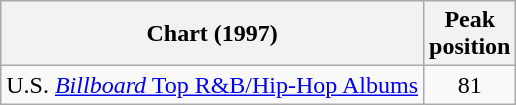<table class="wikitable sortable">
<tr>
<th align="left">Chart (1997)</th>
<th align="left">Peak<br>position</th>
</tr>
<tr>
<td align="left">U.S. <a href='#'><em>Billboard</em> Top R&B/Hip-Hop Albums</a></td>
<td align="center">81</td>
</tr>
</table>
